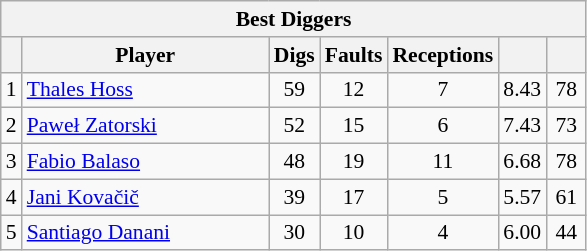<table class="wikitable sortable" style=font-size:90%>
<tr>
<th colspan=7>Best Diggers</th>
</tr>
<tr>
<th></th>
<th width=158>Player</th>
<th width=20>Digs</th>
<th width=20>Faults</th>
<th width=20>Receptions</th>
<th width=20></th>
<th width=20></th>
</tr>
<tr>
<td align=center>1</td>
<td> <a href='#'>Thales Hoss</a></td>
<td align=center>59</td>
<td align=center>12</td>
<td align=center>7</td>
<td align=center>8.43</td>
<td align=center>78</td>
</tr>
<tr>
<td align=center>2</td>
<td> <a href='#'>Paweł Zatorski</a></td>
<td align=center>52</td>
<td align=center>15</td>
<td align=center>6</td>
<td align=center>7.43</td>
<td align=center>73</td>
</tr>
<tr>
<td align=center>3</td>
<td> <a href='#'>Fabio Balaso</a></td>
<td align=center>48</td>
<td align=center>19</td>
<td align=center>11</td>
<td align=center>6.68</td>
<td align=center>78</td>
</tr>
<tr>
<td align=center>4</td>
<td> <a href='#'>Jani Kovačič</a></td>
<td align=center>39</td>
<td align=center>17</td>
<td align=center>5</td>
<td align=center>5.57</td>
<td align=center>61</td>
</tr>
<tr>
<td align=center>5</td>
<td> <a href='#'>Santiago Danani</a></td>
<td align=center>30</td>
<td align=center>10</td>
<td align=center>4</td>
<td align=center>6.00</td>
<td align=center>44</td>
</tr>
</table>
